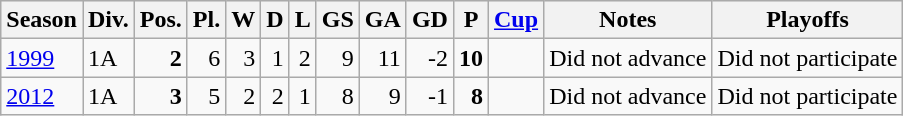<table class="wikitable">
<tr style="background:#efefef;">
<th>Season</th>
<th>Div.</th>
<th>Pos.</th>
<th>Pl.</th>
<th>W</th>
<th>D</th>
<th>L</th>
<th>GS</th>
<th>GA</th>
<th>GD</th>
<th>P</th>
<th><a href='#'>Cup</a></th>
<th>Notes</th>
<th>Playoffs</th>
</tr>
<tr>
<td><a href='#'>1999</a></td>
<td>1A</td>
<td align=right><strong>2</strong></td>
<td align=right>6</td>
<td align=right>3</td>
<td align=right>1</td>
<td align=right>2</td>
<td align=right>9</td>
<td align=right>11</td>
<td align=right>-2</td>
<td align=right><strong>10</strong></td>
<td></td>
<td>Did not advance</td>
<td>Did not participate</td>
</tr>
<tr>
<td><a href='#'>2012</a></td>
<td>1A</td>
<td align=right><strong>3</strong></td>
<td align=right>5</td>
<td align=right>2</td>
<td align=right>2</td>
<td align=right>1</td>
<td align=right>8</td>
<td align=right>9</td>
<td align=right>-1</td>
<td align=right><strong>8</strong></td>
<td></td>
<td>Did not advance</td>
<td>Did not participate</td>
</tr>
</table>
